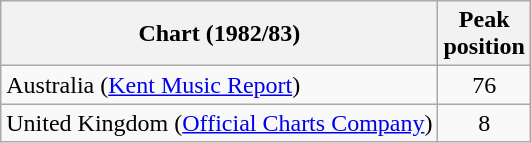<table class="wikitable">
<tr>
<th>Chart (1982/83)</th>
<th>Peak<br> position</th>
</tr>
<tr>
<td>Australia (<a href='#'>Kent Music Report</a>)</td>
<td align="center">76</td>
</tr>
<tr>
<td>United Kingdom (<a href='#'>Official Charts Company</a>)</td>
<td align="center">8</td>
</tr>
</table>
